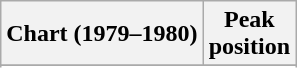<table class="wikitable sortable plainrowheaders" style="text-align:center">
<tr>
<th scope="col">Chart (1979–1980)</th>
<th scope="col">Peak<br>position</th>
</tr>
<tr>
</tr>
<tr>
</tr>
<tr>
</tr>
<tr>
</tr>
</table>
